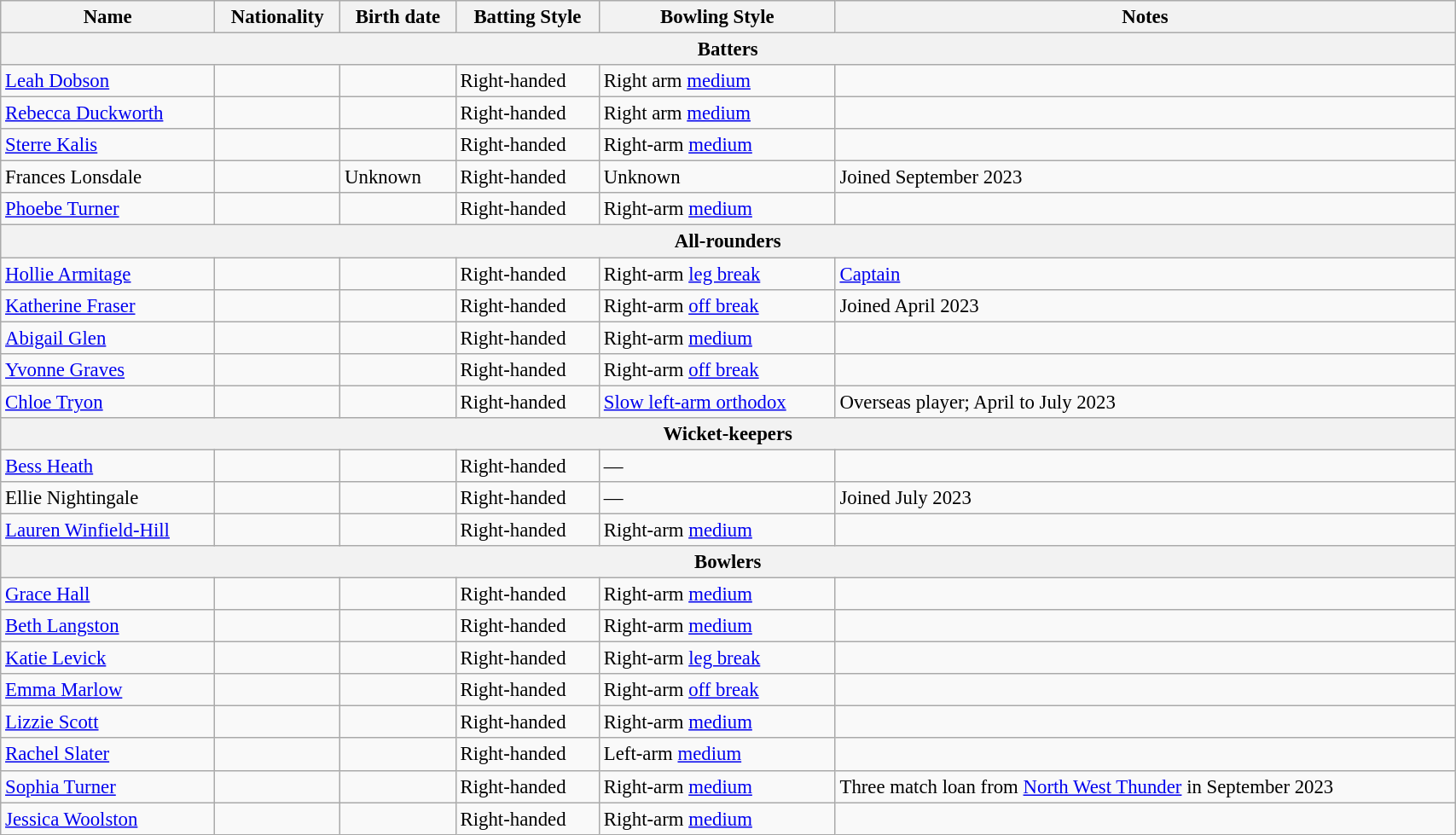<table class="wikitable"  style="font-size:95%; width:90%;">
<tr>
<th>Name</th>
<th>Nationality</th>
<th>Birth date</th>
<th>Batting Style</th>
<th>Bowling Style</th>
<th>Notes</th>
</tr>
<tr>
<th colspan="7">Batters</th>
</tr>
<tr>
<td><a href='#'>Leah Dobson</a></td>
<td></td>
<td></td>
<td>Right-handed</td>
<td>Right arm <a href='#'>medium</a></td>
<td></td>
</tr>
<tr>
<td><a href='#'>Rebecca Duckworth</a></td>
<td></td>
<td></td>
<td>Right-handed</td>
<td>Right arm <a href='#'>medium</a></td>
<td></td>
</tr>
<tr>
<td><a href='#'>Sterre Kalis</a></td>
<td></td>
<td></td>
<td>Right-handed</td>
<td>Right-arm <a href='#'>medium</a></td>
<td></td>
</tr>
<tr>
<td>Frances Lonsdale</td>
<td></td>
<td>Unknown</td>
<td>Right-handed</td>
<td>Unknown</td>
<td>Joined September 2023</td>
</tr>
<tr>
<td><a href='#'>Phoebe Turner</a></td>
<td></td>
<td></td>
<td>Right-handed</td>
<td>Right-arm <a href='#'>medium</a></td>
<td></td>
</tr>
<tr>
<th colspan="7">All-rounders</th>
</tr>
<tr>
<td><a href='#'>Hollie Armitage</a></td>
<td></td>
<td></td>
<td>Right-handed</td>
<td>Right-arm <a href='#'>leg break</a></td>
<td><a href='#'>Captain</a></td>
</tr>
<tr>
<td><a href='#'>Katherine Fraser</a></td>
<td></td>
<td></td>
<td>Right-handed</td>
<td>Right-arm <a href='#'>off break</a></td>
<td>Joined April 2023</td>
</tr>
<tr>
<td><a href='#'>Abigail Glen</a></td>
<td></td>
<td></td>
<td>Right-handed</td>
<td>Right-arm <a href='#'>medium</a></td>
<td></td>
</tr>
<tr>
<td><a href='#'>Yvonne Graves</a></td>
<td></td>
<td></td>
<td>Right-handed</td>
<td>Right-arm <a href='#'>off break</a></td>
<td></td>
</tr>
<tr>
<td><a href='#'>Chloe Tryon</a></td>
<td></td>
<td></td>
<td>Right-handed</td>
<td><a href='#'>Slow left-arm orthodox</a></td>
<td>Overseas player; April to July 2023</td>
</tr>
<tr>
<th colspan="7">Wicket-keepers</th>
</tr>
<tr>
<td><a href='#'>Bess Heath</a></td>
<td></td>
<td></td>
<td>Right-handed</td>
<td>—</td>
<td></td>
</tr>
<tr>
<td>Ellie Nightingale</td>
<td></td>
<td></td>
<td>Right-handed</td>
<td>—</td>
<td>Joined July 2023</td>
</tr>
<tr>
<td><a href='#'>Lauren Winfield-Hill</a></td>
<td></td>
<td></td>
<td>Right-handed</td>
<td>Right-arm <a href='#'>medium</a></td>
<td></td>
</tr>
<tr>
<th colspan="7">Bowlers</th>
</tr>
<tr>
<td><a href='#'>Grace Hall</a></td>
<td></td>
<td></td>
<td>Right-handed</td>
<td>Right-arm <a href='#'>medium</a></td>
<td></td>
</tr>
<tr>
<td><a href='#'>Beth Langston</a></td>
<td></td>
<td></td>
<td>Right-handed</td>
<td>Right-arm <a href='#'>medium</a></td>
<td></td>
</tr>
<tr>
<td><a href='#'>Katie Levick</a></td>
<td></td>
<td></td>
<td>Right-handed</td>
<td>Right-arm <a href='#'>leg break</a></td>
<td></td>
</tr>
<tr>
<td><a href='#'>Emma Marlow</a></td>
<td></td>
<td></td>
<td>Right-handed</td>
<td>Right-arm <a href='#'>off break</a></td>
<td></td>
</tr>
<tr>
<td><a href='#'>Lizzie Scott</a></td>
<td></td>
<td></td>
<td>Right-handed</td>
<td>Right-arm <a href='#'>medium</a></td>
<td></td>
</tr>
<tr>
<td><a href='#'>Rachel Slater</a></td>
<td></td>
<td></td>
<td>Right-handed</td>
<td>Left-arm <a href='#'>medium</a></td>
<td></td>
</tr>
<tr>
<td><a href='#'>Sophia Turner</a></td>
<td></td>
<td></td>
<td>Right-handed</td>
<td>Right-arm <a href='#'>medium</a></td>
<td>Three match loan from <a href='#'>North West Thunder</a> in September 2023</td>
</tr>
<tr>
<td><a href='#'>Jessica Woolston</a></td>
<td></td>
<td></td>
<td>Right-handed</td>
<td>Right-arm <a href='#'>medium</a></td>
<td></td>
</tr>
</table>
